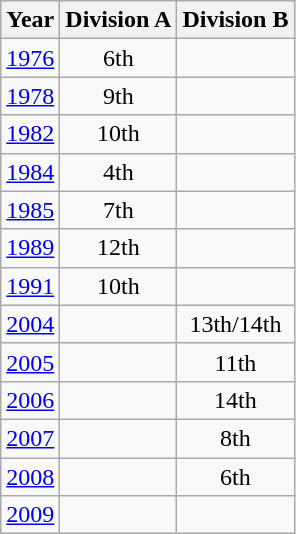<table class="wikitable" style="text-align:center">
<tr>
<th>Year</th>
<th>Division A</th>
<th>Division B</th>
</tr>
<tr>
<td><a href='#'>1976</a></td>
<td>6th</td>
<td></td>
</tr>
<tr>
<td><a href='#'>1978</a></td>
<td>9th</td>
<td></td>
</tr>
<tr>
<td><a href='#'>1982</a></td>
<td>10th</td>
<td></td>
</tr>
<tr>
<td><a href='#'>1984</a></td>
<td>4th</td>
<td></td>
</tr>
<tr>
<td><a href='#'>1985</a></td>
<td>7th</td>
<td></td>
</tr>
<tr>
<td><a href='#'>1989</a></td>
<td>12th</td>
<td></td>
</tr>
<tr>
<td><a href='#'>1991</a></td>
<td>10th</td>
<td></td>
</tr>
<tr>
<td><a href='#'>2004</a></td>
<td></td>
<td>13th/14th</td>
</tr>
<tr>
<td><a href='#'>2005</a></td>
<td></td>
<td>11th</td>
</tr>
<tr>
<td><a href='#'>2006</a></td>
<td></td>
<td>14th</td>
</tr>
<tr>
<td><a href='#'>2007</a></td>
<td></td>
<td>8th</td>
</tr>
<tr>
<td><a href='#'>2008</a></td>
<td></td>
<td>6th</td>
</tr>
<tr>
<td><a href='#'>2009</a></td>
<td></td>
<td></td>
</tr>
</table>
